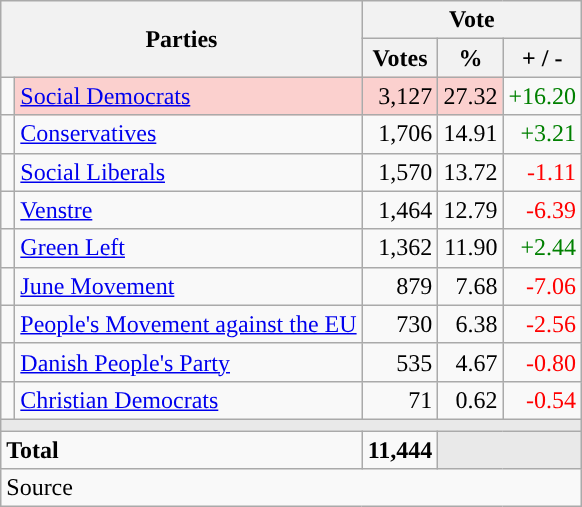<table class="wikitable" style="text-align:right;">
<tr>
<th style="text-align:centre;" rowspan="2" colspan="2" width="225">Parties</th>
<th colspan="3">Vote</th>
</tr>
<tr>
<th width="15">Votes</th>
<th width="15">%</th>
<th width="15">+ / -</th>
</tr>
<tr>
<td width="2" style="color:inherit;background:"></td>
<td bgcolor=#fbd0ce   align="left"><a href='#'>Social Democrats</a></td>
<td bgcolor=#fbd0ce>3,127</td>
<td bgcolor=#fbd0ce>27.32</td>
<td style=color:green;>+16.20</td>
</tr>
<tr>
<td width="2" style="color:inherit;background:"></td>
<td align="left"><a href='#'>Conservatives</a></td>
<td>1,706</td>
<td>14.91</td>
<td style=color:green;>+3.21</td>
</tr>
<tr>
<td width="2" style="color:inherit;background:"></td>
<td align="left"><a href='#'>Social Liberals</a></td>
<td>1,570</td>
<td>13.72</td>
<td style=color:red;>-1.11</td>
</tr>
<tr>
<td width="2" style="color:inherit;background:"></td>
<td align="left"><a href='#'>Venstre</a></td>
<td>1,464</td>
<td>12.79</td>
<td style=color:red;>-6.39</td>
</tr>
<tr>
<td width="2" style="color:inherit;background:"></td>
<td align="left"><a href='#'>Green Left</a></td>
<td>1,362</td>
<td>11.90</td>
<td style=color:green;>+2.44</td>
</tr>
<tr>
<td width="2" style="color:inherit;background:"></td>
<td align="left"><a href='#'>June Movement</a></td>
<td>879</td>
<td>7.68</td>
<td style=color:red;>-7.06</td>
</tr>
<tr>
<td width="2" style="color:inherit;background:"></td>
<td align="left"><a href='#'>People's Movement against the EU</a></td>
<td>730</td>
<td>6.38</td>
<td style=color:red;>-2.56</td>
</tr>
<tr>
<td width="2" style="color:inherit;background:"></td>
<td align="left"><a href='#'>Danish People's Party</a></td>
<td>535</td>
<td>4.67</td>
<td style=color:red;>-0.80</td>
</tr>
<tr>
<td width="2" style="color:inherit;background:"></td>
<td align="left"><a href='#'>Christian Democrats</a></td>
<td>71</td>
<td>0.62</td>
<td style=color:red;>-0.54</td>
</tr>
<tr>
<td colspan="7" bgcolor="#E9E9E9"></td>
</tr>
<tr>
<td align="left" colspan="2"><strong>Total</strong></td>
<td><strong>11,444</strong></td>
<td bgcolor="#E9E9E9" colspan="2"></td>
</tr>
<tr>
<td align="left" colspan="6">Source</td>
</tr>
</table>
